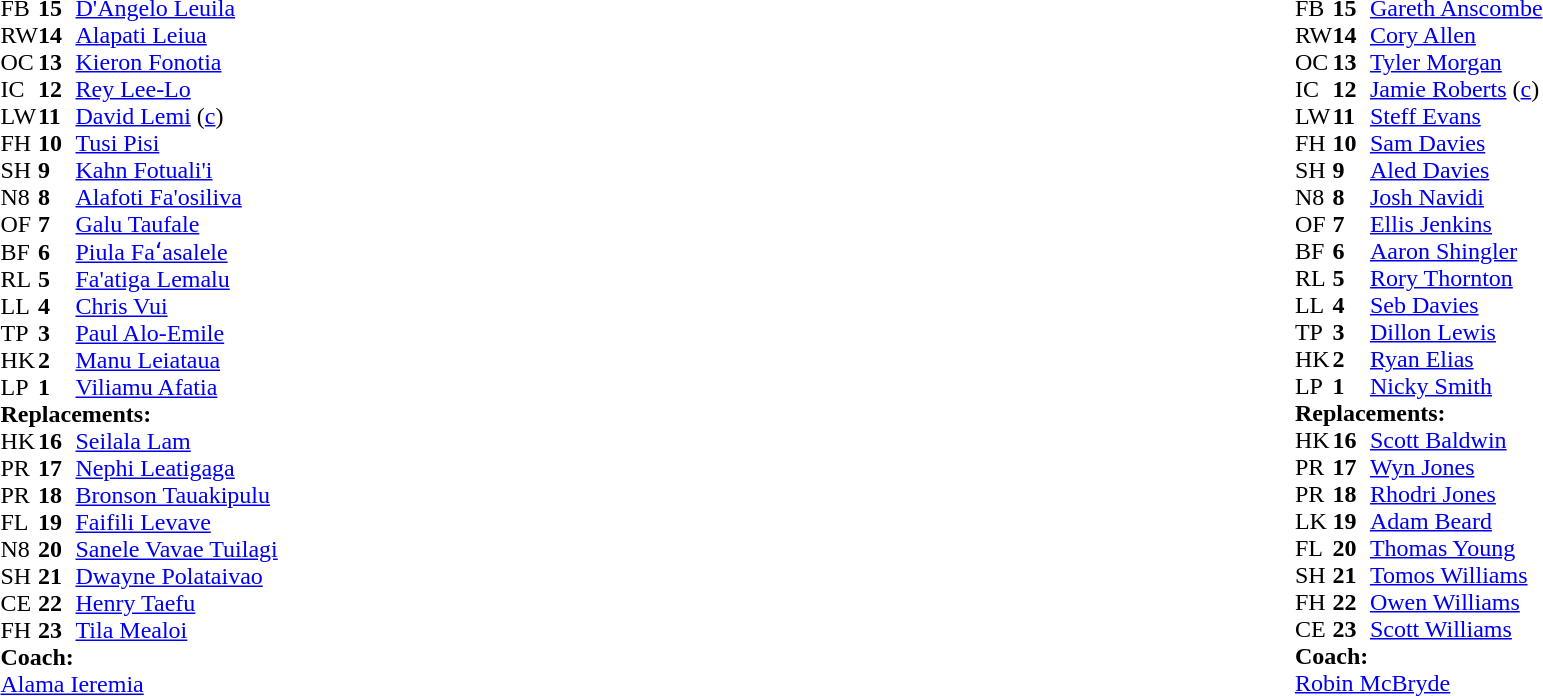<table style="width:100%">
<tr>
<td style="vertical-align:top;width:50%"><br><table cellspacing="0" cellpadding="0">
<tr>
<th width="25"></th>
<th width="25"></th>
</tr>
<tr>
<td>FB</td>
<td><strong>15</strong></td>
<td><a href='#'>D'Angelo Leuila</a></td>
</tr>
<tr>
<td>RW</td>
<td><strong>14</strong></td>
<td><a href='#'>Alapati Leiua</a></td>
</tr>
<tr>
<td>OC</td>
<td><strong>13</strong></td>
<td><a href='#'>Kieron Fonotia</a></td>
</tr>
<tr>
<td>IC</td>
<td><strong>12</strong></td>
<td><a href='#'>Rey Lee-Lo</a></td>
</tr>
<tr>
<td>LW</td>
<td><strong>11</strong></td>
<td><a href='#'>David Lemi</a> (<a href='#'>c</a>)</td>
<td></td>
<td></td>
</tr>
<tr>
<td>FH</td>
<td><strong>10</strong></td>
<td><a href='#'>Tusi Pisi</a></td>
</tr>
<tr>
<td>SH</td>
<td><strong>9</strong></td>
<td><a href='#'>Kahn Fotuali'i</a></td>
</tr>
<tr>
<td>N8</td>
<td><strong>8</strong></td>
<td><a href='#'>Alafoti Fa'osiliva</a></td>
<td></td>
<td></td>
</tr>
<tr>
<td>OF</td>
<td><strong>7</strong></td>
<td><a href='#'>Galu Taufale</a></td>
<td></td>
<td></td>
</tr>
<tr>
<td>BF</td>
<td><strong>6</strong></td>
<td><a href='#'>Piula Faʻasalele</a></td>
</tr>
<tr>
<td>RL</td>
<td><strong>5</strong></td>
<td><a href='#'>Fa'atiga Lemalu</a></td>
</tr>
<tr>
<td>LL</td>
<td><strong>4</strong></td>
<td><a href='#'>Chris Vui</a></td>
</tr>
<tr>
<td>TP</td>
<td><strong>3</strong></td>
<td><a href='#'>Paul Alo-Emile</a></td>
<td></td>
<td></td>
</tr>
<tr>
<td>HK</td>
<td><strong>2</strong></td>
<td><a href='#'>Manu Leiataua</a></td>
<td></td>
<td></td>
</tr>
<tr>
<td>LP</td>
<td><strong>1</strong></td>
<td><a href='#'>Viliamu Afatia</a></td>
<td></td>
<td></td>
</tr>
<tr>
<td colspan="3"><strong>Replacements:</strong></td>
</tr>
<tr>
<td>HK</td>
<td><strong>16</strong></td>
<td><a href='#'>Seilala Lam</a></td>
<td></td>
<td></td>
</tr>
<tr>
<td>PR</td>
<td><strong>17</strong></td>
<td><a href='#'>Nephi Leatigaga</a></td>
<td></td>
<td></td>
</tr>
<tr>
<td>PR</td>
<td><strong>18</strong></td>
<td><a href='#'>Bronson Tauakipulu</a></td>
<td></td>
<td></td>
</tr>
<tr>
<td>FL</td>
<td><strong>19</strong></td>
<td><a href='#'>Faifili Levave</a></td>
<td></td>
<td></td>
</tr>
<tr>
<td>N8</td>
<td><strong>20</strong></td>
<td><a href='#'>Sanele Vavae Tuilagi</a></td>
<td></td>
<td></td>
</tr>
<tr>
<td>SH</td>
<td><strong>21</strong></td>
<td><a href='#'>Dwayne Polataivao</a></td>
</tr>
<tr>
<td>CE</td>
<td><strong>22</strong></td>
<td><a href='#'>Henry Taefu</a></td>
</tr>
<tr>
<td>FH</td>
<td><strong>23</strong></td>
<td><a href='#'>Tila Mealoi</a></td>
<td></td>
<td></td>
</tr>
<tr>
<td colspan="3"><strong>Coach:</strong></td>
</tr>
<tr>
<td colspan="3"> <a href='#'>Alama Ieremia</a></td>
</tr>
</table>
</td>
<td style="vertical-align:top"></td>
<td style="vertical-align:top;width:50%"><br><table cellspacing="0" cellpadding="0" style="margin:auto">
<tr>
<th width="25"></th>
<th width="25"></th>
</tr>
<tr>
<td>FB</td>
<td><strong>15</strong></td>
<td><a href='#'>Gareth Anscombe</a></td>
</tr>
<tr>
<td>RW</td>
<td><strong>14</strong></td>
<td><a href='#'>Cory Allen</a></td>
</tr>
<tr>
<td>OC</td>
<td><strong>13</strong></td>
<td><a href='#'>Tyler Morgan</a></td>
<td></td>
<td></td>
</tr>
<tr>
<td>IC</td>
<td><strong>12</strong></td>
<td><a href='#'>Jamie Roberts</a> (<a href='#'>c</a>)</td>
</tr>
<tr>
<td>LW</td>
<td><strong>11</strong></td>
<td><a href='#'>Steff Evans</a></td>
</tr>
<tr>
<td>FH</td>
<td><strong>10</strong></td>
<td><a href='#'>Sam Davies</a></td>
</tr>
<tr>
<td>SH</td>
<td><strong>9</strong></td>
<td><a href='#'>Aled Davies</a></td>
</tr>
<tr>
<td>N8</td>
<td><strong>8</strong></td>
<td><a href='#'>Josh Navidi</a></td>
</tr>
<tr>
<td>OF</td>
<td><strong>7</strong></td>
<td><a href='#'>Ellis Jenkins</a></td>
</tr>
<tr>
<td>BF</td>
<td><strong>6</strong></td>
<td><a href='#'>Aaron Shingler</a></td>
<td></td>
<td></td>
</tr>
<tr>
<td>RL</td>
<td><strong>5</strong></td>
<td><a href='#'>Rory Thornton</a></td>
</tr>
<tr>
<td>LL</td>
<td><strong>4</strong></td>
<td><a href='#'>Seb Davies</a></td>
<td></td>
<td></td>
</tr>
<tr>
<td>TP</td>
<td><strong>3</strong></td>
<td><a href='#'>Dillon Lewis</a></td>
<td></td>
<td></td>
</tr>
<tr>
<td>HK</td>
<td><strong>2</strong></td>
<td><a href='#'>Ryan Elias</a></td>
<td></td>
<td></td>
</tr>
<tr>
<td>LP</td>
<td><strong>1</strong></td>
<td><a href='#'>Nicky Smith</a></td>
<td></td>
<td></td>
</tr>
<tr>
<td colspan="3"><strong>Replacements:</strong></td>
</tr>
<tr>
<td>HK</td>
<td><strong>16</strong></td>
<td><a href='#'>Scott Baldwin</a></td>
<td></td>
<td></td>
</tr>
<tr>
<td>PR</td>
<td><strong>17</strong></td>
<td><a href='#'>Wyn Jones</a></td>
<td></td>
<td></td>
</tr>
<tr>
<td>PR</td>
<td><strong>18</strong></td>
<td><a href='#'>Rhodri Jones</a></td>
<td></td>
<td></td>
</tr>
<tr>
<td>LK</td>
<td><strong>19</strong></td>
<td><a href='#'>Adam Beard</a></td>
<td></td>
<td></td>
</tr>
<tr>
<td>FL</td>
<td><strong>20</strong></td>
<td><a href='#'>Thomas Young</a></td>
<td></td>
<td></td>
</tr>
<tr>
<td>SH</td>
<td><strong>21</strong></td>
<td><a href='#'>Tomos Williams</a></td>
</tr>
<tr>
<td>FH</td>
<td><strong>22</strong></td>
<td><a href='#'>Owen Williams</a></td>
</tr>
<tr>
<td>CE</td>
<td><strong>23</strong></td>
<td><a href='#'>Scott Williams</a></td>
<td></td>
<td></td>
</tr>
<tr>
<td colspan="3"><strong>Coach:</strong></td>
</tr>
<tr>
<td colspan="3"> <a href='#'>Robin McBryde</a></td>
</tr>
</table>
</td>
</tr>
</table>
